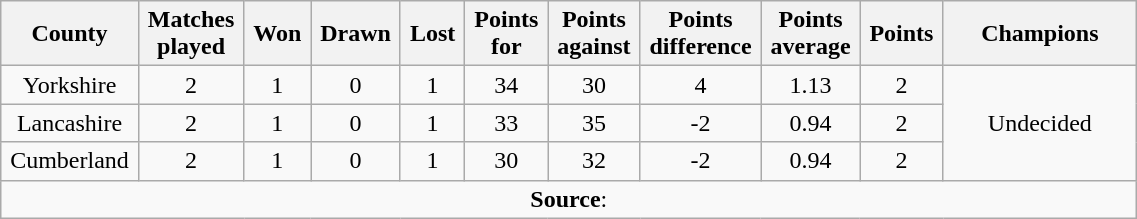<table class="wikitable plainrowheaders" style="text-align: center; width: 60%">
<tr>
<th scope="col" style="width: 5%;">County</th>
<th scope="col" style="width: 5%;">Matches played</th>
<th scope="col" style="width: 5%;">Won</th>
<th scope="col" style="width: 5%;">Drawn</th>
<th scope="col" style="width: 5%;">Lost</th>
<th scope="col" style="width: 5%;">Points for</th>
<th scope="col" style="width: 5%;">Points against</th>
<th scope="col" style="width: 5%;">Points difference</th>
<th scope="col" style="width: 5%;">Points average</th>
<th scope="col" style="width: 5%;">Points</th>
<th scope="col" style="width: 15%;">Champions</th>
</tr>
<tr>
<td>Yorkshire</td>
<td>2</td>
<td>1</td>
<td>0</td>
<td>1</td>
<td>34</td>
<td>30</td>
<td>4</td>
<td>1.13</td>
<td>2</td>
<td rowspan="3">Undecided</td>
</tr>
<tr>
<td>Lancashire</td>
<td>2</td>
<td>1</td>
<td>0</td>
<td>1</td>
<td>33</td>
<td>35</td>
<td>-2</td>
<td>0.94</td>
<td>2</td>
</tr>
<tr>
<td>Cumberland</td>
<td>2</td>
<td>1</td>
<td>0</td>
<td>1</td>
<td>30</td>
<td>32</td>
<td>-2</td>
<td>0.94</td>
<td>2</td>
</tr>
<tr>
<td colspan="11"><strong>Source</strong>:</td>
</tr>
</table>
